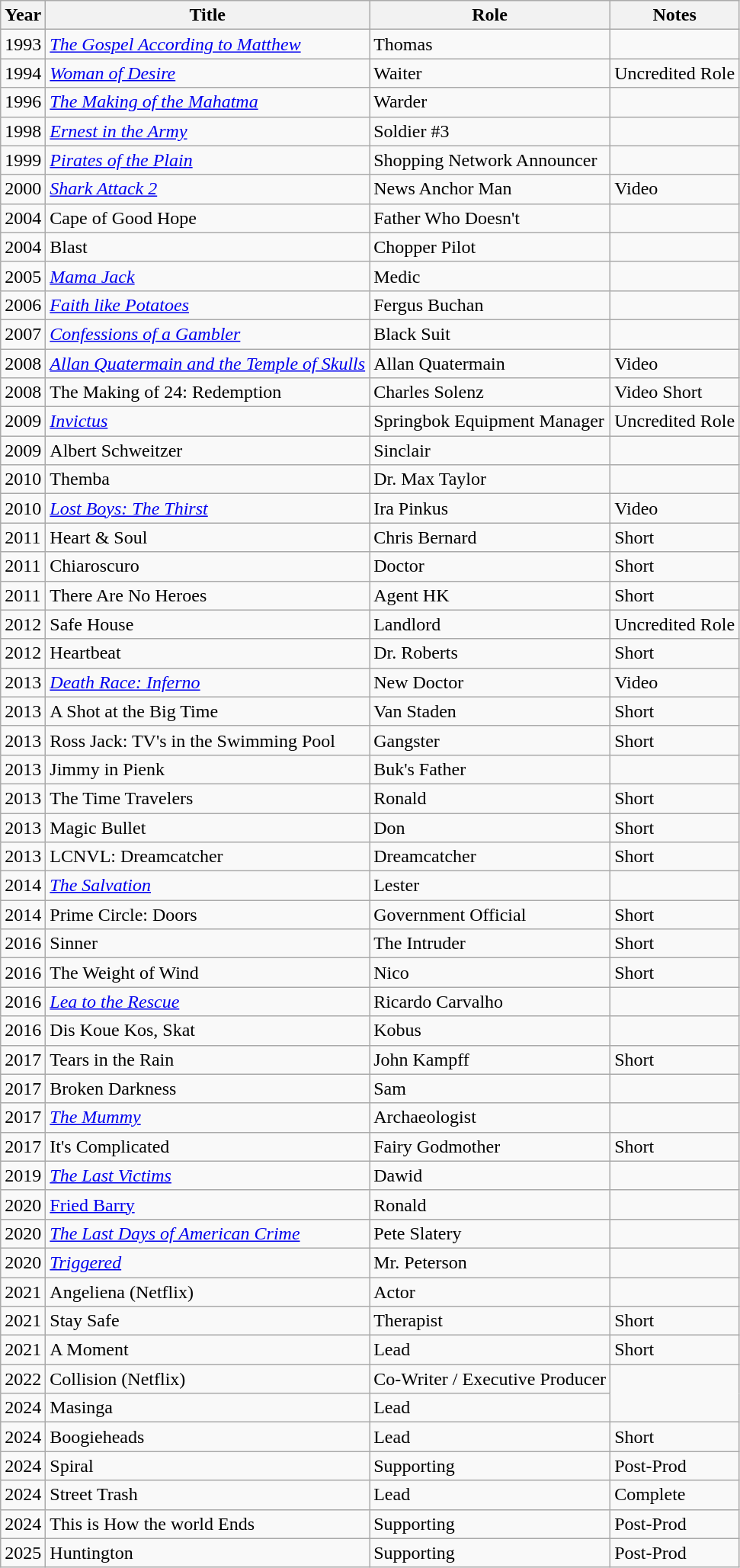<table class="wikitable sortable">
<tr>
<th>Year</th>
<th>Title</th>
<th>Role</th>
<th>Notes</th>
</tr>
<tr>
<td>1993</td>
<td><em><a href='#'>The Gospel According to Matthew</a></em></td>
<td>Thomas</td>
<td></td>
</tr>
<tr>
<td>1994</td>
<td><em><a href='#'>Woman of Desire</a></em></td>
<td>Waiter</td>
<td>Uncredited Role</td>
</tr>
<tr>
<td>1996</td>
<td><em><a href='#'>The Making of the Mahatma</a></em></td>
<td>Warder</td>
<td></td>
</tr>
<tr>
<td>1998</td>
<td><em><a href='#'>Ernest in the Army</a></em></td>
<td>Soldier #3</td>
<td></td>
</tr>
<tr>
<td>1999</td>
<td><em><a href='#'>Pirates of the Plain</a></em></td>
<td>Shopping Network Announcer</td>
<td></td>
</tr>
<tr>
<td>2000</td>
<td><em><a href='#'>Shark Attack 2</a></em></td>
<td>News Anchor Man</td>
<td>Video</td>
</tr>
<tr>
<td>2004</td>
<td>Cape of Good Hope</td>
<td>Father Who Doesn't</td>
<td></td>
</tr>
<tr>
<td>2004</td>
<td>Blast</td>
<td>Chopper Pilot</td>
<td></td>
</tr>
<tr>
<td>2005</td>
<td><em><a href='#'>Mama Jack</a></em></td>
<td>Medic</td>
<td></td>
</tr>
<tr>
<td>2006</td>
<td><em><a href='#'>Faith like Potatoes</a></em></td>
<td>Fergus Buchan</td>
<td></td>
</tr>
<tr>
<td>2007</td>
<td><em><a href='#'>Confessions of a Gambler</a></em></td>
<td>Black Suit</td>
<td></td>
</tr>
<tr>
<td>2008</td>
<td><em><a href='#'>Allan Quatermain and the Temple of Skulls</a></em></td>
<td>Allan Quatermain</td>
<td>Video</td>
</tr>
<tr>
<td>2008</td>
<td>The Making of 24: Redemption</td>
<td>Charles Solenz</td>
<td>Video Short</td>
</tr>
<tr>
<td>2009</td>
<td><em><a href='#'>Invictus</a></em></td>
<td>Springbok Equipment Manager</td>
<td>Uncredited Role</td>
</tr>
<tr>
<td>2009</td>
<td>Albert Schweitzer</td>
<td>Sinclair</td>
<td></td>
</tr>
<tr>
<td>2010</td>
<td>Themba</td>
<td>Dr. Max Taylor</td>
<td></td>
</tr>
<tr>
<td>2010</td>
<td><em><a href='#'>Lost Boys: The Thirst</a></em></td>
<td>Ira Pinkus</td>
<td>Video</td>
</tr>
<tr>
<td>2011</td>
<td>Heart & Soul</td>
<td>Chris Bernard</td>
<td>Short</td>
</tr>
<tr>
<td>2011</td>
<td>Chiaroscuro</td>
<td>Doctor</td>
<td>Short</td>
</tr>
<tr>
<td>2011</td>
<td>There Are No Heroes</td>
<td>Agent HK</td>
<td>Short</td>
</tr>
<tr>
<td>2012</td>
<td>Safe House</td>
<td>Landlord</td>
<td>Uncredited Role</td>
</tr>
<tr>
<td>2012</td>
<td>Heartbeat</td>
<td>Dr. Roberts</td>
<td>Short</td>
</tr>
<tr>
<td>2013</td>
<td><em><a href='#'>Death Race: Inferno</a></em></td>
<td>New Doctor</td>
<td>Video</td>
</tr>
<tr>
<td>2013</td>
<td>A Shot at the Big Time</td>
<td>Van Staden</td>
<td>Short</td>
</tr>
<tr>
<td>2013</td>
<td>Ross Jack: TV's in the Swimming Pool</td>
<td>Gangster</td>
<td>Short</td>
</tr>
<tr>
<td>2013</td>
<td>Jimmy in Pienk</td>
<td>Buk's Father</td>
<td></td>
</tr>
<tr>
<td>2013</td>
<td>The Time Travelers</td>
<td>Ronald</td>
<td>Short</td>
</tr>
<tr>
<td>2013</td>
<td>Magic Bullet</td>
<td>Don</td>
<td>Short</td>
</tr>
<tr>
<td>2013</td>
<td>LCNVL: Dreamcatcher</td>
<td>Dreamcatcher</td>
<td>Short</td>
</tr>
<tr>
<td>2014</td>
<td><em><a href='#'>The Salvation</a></em></td>
<td>Lester</td>
<td></td>
</tr>
<tr>
<td>2014</td>
<td>Prime Circle: Doors</td>
<td>Government Official</td>
<td>Short</td>
</tr>
<tr>
<td>2016</td>
<td>Sinner</td>
<td>The Intruder</td>
<td>Short</td>
</tr>
<tr>
<td>2016</td>
<td>The Weight of Wind</td>
<td>Nico</td>
<td>Short</td>
</tr>
<tr>
<td>2016</td>
<td><em><a href='#'>Lea to the Rescue</a></em></td>
<td>Ricardo Carvalho</td>
<td></td>
</tr>
<tr>
<td>2016</td>
<td>Dis Koue Kos, Skat</td>
<td>Kobus</td>
<td></td>
</tr>
<tr>
<td>2017</td>
<td>Tears in the Rain</td>
<td>John Kampff</td>
<td>Short</td>
</tr>
<tr>
<td>2017</td>
<td>Broken Darkness</td>
<td>Sam</td>
<td></td>
</tr>
<tr>
<td>2017</td>
<td><em><a href='#'>The Mummy</a></em></td>
<td>Archaeologist</td>
<td></td>
</tr>
<tr>
<td>2017</td>
<td>It's Complicated</td>
<td>Fairy Godmother</td>
<td>Short</td>
</tr>
<tr>
<td>2019</td>
<td><em><a href='#'>The Last Victims</a></em></td>
<td>Dawid</td>
<td></td>
</tr>
<tr>
<td>2020</td>
<td><a href='#'>Fried Barry</a></td>
<td>Ronald</td>
<td></td>
</tr>
<tr>
<td>2020</td>
<td><em><a href='#'>The Last Days of American Crime</a></em></td>
<td>Pete Slatery</td>
<td></td>
</tr>
<tr>
<td>2020</td>
<td><em><a href='#'>Triggered</a></em></td>
<td>Mr. Peterson</td>
<td></td>
</tr>
<tr>
<td>2021</td>
<td>Angeliena (Netflix)</td>
<td>Actor</td>
</tr>
<tr>
<td>2021</td>
<td>Stay Safe</td>
<td>Therapist</td>
<td>Short</td>
</tr>
<tr>
<td>2021</td>
<td>A Moment</td>
<td>Lead</td>
<td>Short</td>
</tr>
<tr>
<td>2022</td>
<td>Collision (Netflix)</td>
<td>Co-Writer / Executive Producer</td>
</tr>
<tr>
<td>2024</td>
<td>Masinga</td>
<td>Lead</td>
</tr>
<tr>
<td>2024</td>
<td>Boogieheads</td>
<td>Lead</td>
<td>Short</td>
</tr>
<tr>
<td>2024</td>
<td>Spiral</td>
<td>Supporting</td>
<td>Post-Prod</td>
</tr>
<tr>
<td>2024</td>
<td>Street Trash</td>
<td>Lead</td>
<td>Complete</td>
</tr>
<tr>
<td>2024</td>
<td>This is How the world Ends</td>
<td>Supporting</td>
<td>Post-Prod</td>
</tr>
<tr>
<td>2025</td>
<td>Huntington</td>
<td>Supporting</td>
<td>Post-Prod</td>
</tr>
</table>
